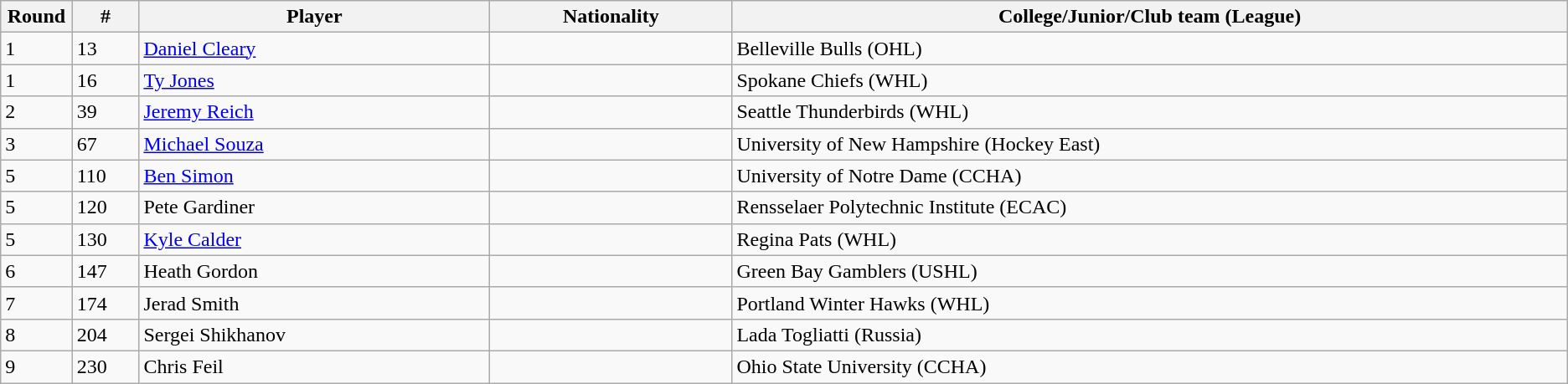<table class="wikitable">
<tr align="center">
<th bgcolor="#DDDDFF" width="4.0%">Round</th>
<th bgcolor="#DDDDFF" width="4.0%">#</th>
<th bgcolor="#DDDDFF" width="21.0%">Player</th>
<th bgcolor="#DDDDFF" width="14.5%">Nationality</th>
<th bgcolor="#DDDDFF" width="50.0%">College/Junior/Club team (League)</th>
</tr>
<tr>
<td>1</td>
<td>13</td>
<td><a href='#'>Daniel Cleary</a></td>
<td></td>
<td>Belleville Bulls (OHL)</td>
</tr>
<tr>
<td>1</td>
<td>16</td>
<td><a href='#'>Ty Jones</a></td>
<td></td>
<td>Spokane Chiefs (WHL)</td>
</tr>
<tr>
<td>2</td>
<td>39</td>
<td><a href='#'>Jeremy Reich</a></td>
<td></td>
<td>Seattle Thunderbirds (WHL)</td>
</tr>
<tr>
<td>3</td>
<td>67</td>
<td><a href='#'>Michael Souza</a></td>
<td></td>
<td>University of New Hampshire (Hockey East)</td>
</tr>
<tr>
<td>5</td>
<td>110</td>
<td><a href='#'>Ben Simon</a></td>
<td></td>
<td>University of Notre Dame (CCHA)</td>
</tr>
<tr>
<td>5</td>
<td>120</td>
<td>Pete Gardiner</td>
<td></td>
<td>Rensselaer Polytechnic Institute (ECAC)</td>
</tr>
<tr>
<td>5</td>
<td>130</td>
<td><a href='#'>Kyle Calder</a></td>
<td></td>
<td>Regina Pats (WHL)</td>
</tr>
<tr>
<td>6</td>
<td>147</td>
<td>Heath Gordon</td>
<td></td>
<td>Green Bay Gamblers (USHL)</td>
</tr>
<tr>
<td>7</td>
<td>174</td>
<td>Jerad Smith</td>
<td></td>
<td>Portland Winter Hawks (WHL)</td>
</tr>
<tr>
<td>8</td>
<td>204</td>
<td>Sergei Shikhanov</td>
<td></td>
<td>Lada Togliatti (Russia)</td>
</tr>
<tr>
<td>9</td>
<td>230</td>
<td>Chris Feil</td>
<td></td>
<td>Ohio State University (CCHA)</td>
</tr>
</table>
